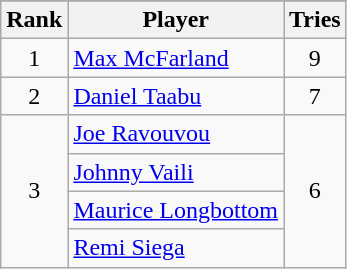<table class="wikitable sortable">
<tr>
</tr>
<tr>
<th>Rank</th>
<th>Player</th>
<th>Tries</th>
</tr>
<tr>
<td align=center>1</td>
<td> <a href='#'>Max McFarland</a></td>
<td align=center>9</td>
</tr>
<tr>
<td align=center>2</td>
<td> <a href='#'>Daniel Taabu</a></td>
<td align=center>7</td>
</tr>
<tr>
<td align=center rowspan=4>3</td>
<td> <a href='#'>Joe Ravouvou</a></td>
<td align=center rowspan=4>6</td>
</tr>
<tr>
<td> <a href='#'>Johnny Vaili</a></td>
</tr>
<tr>
<td> <a href='#'>Maurice Longbottom</a></td>
</tr>
<tr>
<td> <a href='#'>Remi Siega</a></td>
</tr>
</table>
